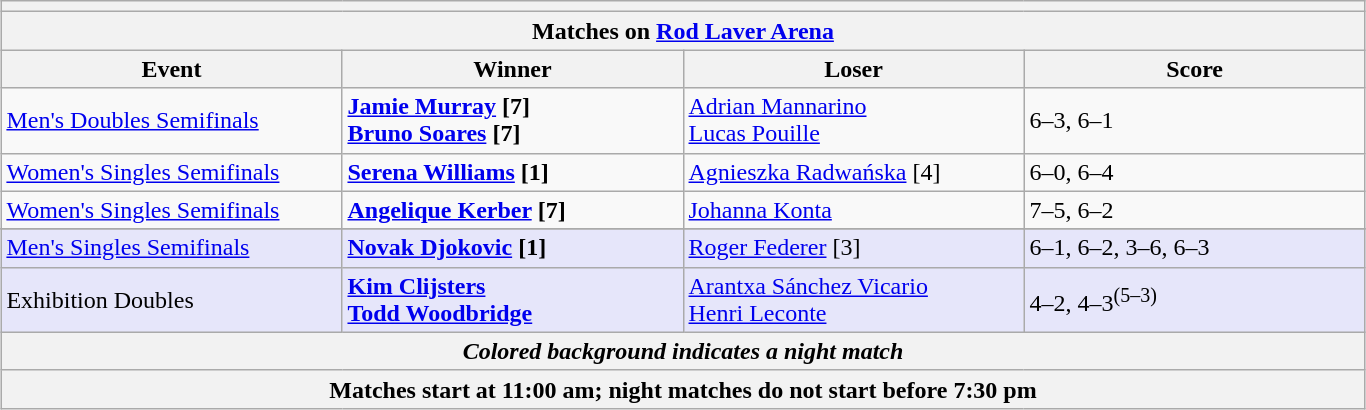<table class="wikitable collapsible uncollapsed" style="margin:1em auto;">
<tr>
<th colspan=4></th>
</tr>
<tr>
<th colspan=4><strong>Matches on <a href='#'>Rod Laver Arena</a></strong></th>
</tr>
<tr>
<th style="width:220px;">Event</th>
<th style="width:220px;">Winner</th>
<th style="width:220px;">Loser</th>
<th style="width:220px;">Score</th>
</tr>
<tr>
<td><a href='#'>Men's Doubles Semifinals</a></td>
<td><strong> <a href='#'>Jamie Murray</a>  [7]<br>  <a href='#'>Bruno Soares</a> [7]</strong></td>
<td> <a href='#'>Adrian Mannarino</a> <br>  <a href='#'>Lucas Pouille</a></td>
<td>6–3, 6–1</td>
</tr>
<tr>
<td><a href='#'>Women's Singles Semifinals</a></td>
<td><strong> <a href='#'>Serena Williams</a> [1]</strong></td>
<td> <a href='#'>Agnieszka Radwańska</a> [4]</td>
<td>6–0, 6–4</td>
</tr>
<tr>
<td><a href='#'>Women's Singles Semifinals</a></td>
<td><strong> <a href='#'>Angelique Kerber</a> [7]</strong></td>
<td> <a href='#'>Johanna Konta</a></td>
<td>7–5, 6–2</td>
</tr>
<tr>
</tr>
<tr bgcolor=lavender>
<td><a href='#'>Men's Singles Semifinals</a></td>
<td><strong> <a href='#'>Novak Djokovic</a> [1]</strong></td>
<td> <a href='#'>Roger Federer</a> [3]</td>
<td>6–1, 6–2, 3–6, 6–3</td>
</tr>
<tr bgcolor=lavender>
<td>Exhibition Doubles</td>
<td><strong> <a href='#'>Kim Clijsters</a> <br>  <a href='#'>Todd Woodbridge</a></strong></td>
<td> <a href='#'>Arantxa Sánchez Vicario</a> <br>  <a href='#'>Henri Leconte</a></td>
<td>4–2, 4–3<sup>(5–3)</sup></td>
</tr>
<tr>
<th colspan=4><em>Colored background indicates a night match</em></th>
</tr>
<tr>
<th colspan=4>Matches start at 11:00 am; night matches do not start before 7:30 pm</th>
</tr>
</table>
